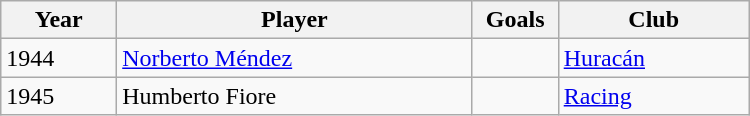<table class="wikitable sortable" width="500px">
<tr>
<th>Year</th>
<th>Player</th>
<th width=50px>Goals</th>
<th width=120px>Club</th>
</tr>
<tr>
<td>1944</td>
<td> <a href='#'>Norberto Méndez</a></td>
<td></td>
<td><a href='#'>Huracán</a></td>
</tr>
<tr>
<td>1945</td>
<td> Humberto Fiore</td>
<td></td>
<td><a href='#'>Racing</a></td>
</tr>
</table>
